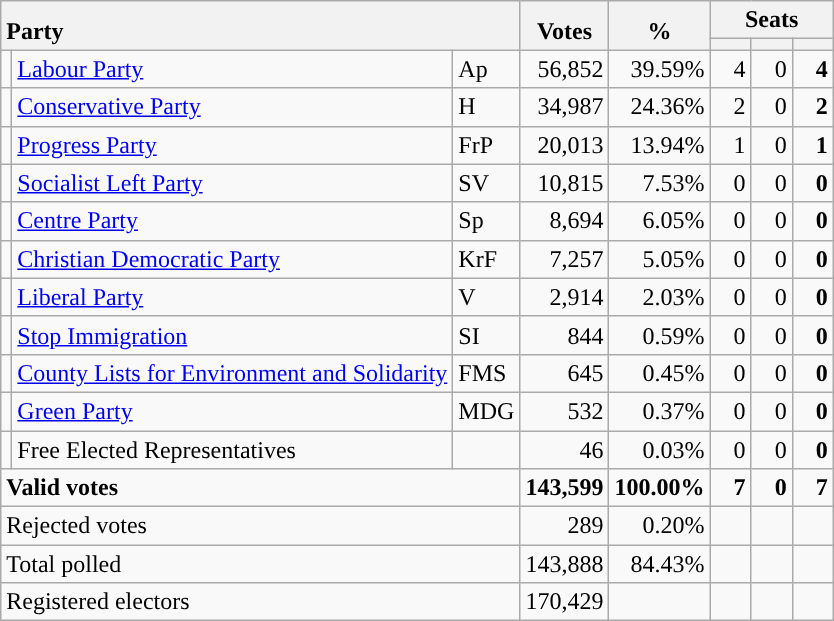<table class="wikitable" border="1" style="text-align:right;">
<tr>
<th style="text-align:left;" valign=bottom rowspan=2 colspan=3>Party</th>
<th align=center valign=bottom rowspan=2 width="50">Votes</th>
<th align=center valign=bottom rowspan=2 width="50">%</th>
<th colspan=3>Seats</th>
</tr>
<tr>
<th align=center valign=bottom width="20"><small></small></th>
<th align=center valign=bottom width="20"><small><a href='#'></a></small></th>
<th align=center valign=bottom width="20"><small></small></th>
</tr>
<tr>
<td style="color:inherit;background:"></td>
<td align=left><a href='#'>Labour Party</a></td>
<td align=left>Ap</td>
<td>56,852</td>
<td>39.59%</td>
<td>4</td>
<td>0</td>
<td><strong>4</strong></td>
</tr>
<tr>
<td style="color:inherit;background:"></td>
<td align=left><a href='#'>Conservative Party</a></td>
<td align=left>H</td>
<td>34,987</td>
<td>24.36%</td>
<td>2</td>
<td>0</td>
<td><strong>2</strong></td>
</tr>
<tr>
<td style="color:inherit;background:"></td>
<td align=left><a href='#'>Progress Party</a></td>
<td align=left>FrP</td>
<td>20,013</td>
<td>13.94%</td>
<td>1</td>
<td>0</td>
<td><strong>1</strong></td>
</tr>
<tr>
<td style="color:inherit;background:"></td>
<td align=left><a href='#'>Socialist Left Party</a></td>
<td align=left>SV</td>
<td>10,815</td>
<td>7.53%</td>
<td>0</td>
<td>0</td>
<td><strong>0</strong></td>
</tr>
<tr>
<td style="color:inherit;background:"></td>
<td align=left><a href='#'>Centre Party</a></td>
<td align=left>Sp</td>
<td>8,694</td>
<td>6.05%</td>
<td>0</td>
<td>0</td>
<td><strong>0</strong></td>
</tr>
<tr>
<td style="color:inherit;background:"></td>
<td align=left><a href='#'>Christian Democratic Party</a></td>
<td align=left>KrF</td>
<td>7,257</td>
<td>5.05%</td>
<td>0</td>
<td>0</td>
<td><strong>0</strong></td>
</tr>
<tr>
<td style="color:inherit;background:"></td>
<td align=left><a href='#'>Liberal Party</a></td>
<td align=left>V</td>
<td>2,914</td>
<td>2.03%</td>
<td>0</td>
<td>0</td>
<td><strong>0</strong></td>
</tr>
<tr>
<td style="color:inherit;background:"></td>
<td align=left><a href='#'>Stop Immigration</a></td>
<td align=left>SI</td>
<td>844</td>
<td>0.59%</td>
<td>0</td>
<td>0</td>
<td><strong>0</strong></td>
</tr>
<tr>
<td></td>
<td align=left><a href='#'>County Lists for Environment and Solidarity</a></td>
<td align=left>FMS</td>
<td>645</td>
<td>0.45%</td>
<td>0</td>
<td>0</td>
<td><strong>0</strong></td>
</tr>
<tr>
<td style="color:inherit;background:"></td>
<td align=left><a href='#'>Green Party</a></td>
<td align=left>MDG</td>
<td>532</td>
<td>0.37%</td>
<td>0</td>
<td>0</td>
<td><strong>0</strong></td>
</tr>
<tr>
<td></td>
<td align=left>Free Elected Representatives</td>
<td align=left></td>
<td>46</td>
<td>0.03%</td>
<td>0</td>
<td>0</td>
<td><strong>0</strong></td>
</tr>
<tr style="font-weight:bold">
<td align=left colspan=3>Valid votes</td>
<td>143,599</td>
<td>100.00%</td>
<td>7</td>
<td>0</td>
<td>7</td>
</tr>
<tr>
<td align=left colspan=3>Rejected votes</td>
<td>289</td>
<td>0.20%</td>
<td></td>
<td></td>
<td></td>
</tr>
<tr>
<td align=left colspan=3>Total polled</td>
<td>143,888</td>
<td>84.43%</td>
<td></td>
<td></td>
<td></td>
</tr>
<tr>
<td align=left colspan=3>Registered electors</td>
<td>170,429</td>
<td></td>
<td></td>
<td></td>
<td></td>
</tr>
</table>
